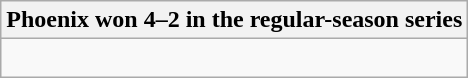<table class="wikitable collapsible collapsed">
<tr>
<th>Phoenix won 4–2 in the regular-season series</th>
</tr>
<tr>
<td><br>




</td>
</tr>
</table>
